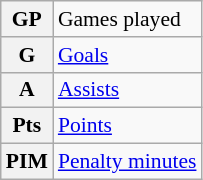<table class="wikitable" style="font-size:90%;">
<tr>
<th>GP</th>
<td>Games played</td>
</tr>
<tr>
<th>G</th>
<td><a href='#'>Goals</a></td>
</tr>
<tr>
<th>A</th>
<td><a href='#'>Assists</a></td>
</tr>
<tr>
<th>Pts</th>
<td><a href='#'>Points</a></td>
</tr>
<tr>
<th>PIM</th>
<td><a href='#'>Penalty minutes</a></td>
</tr>
</table>
